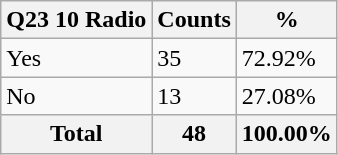<table class="wikitable sortable">
<tr>
<th>Q23 10 Radio</th>
<th>Counts</th>
<th>%</th>
</tr>
<tr>
<td>Yes</td>
<td>35</td>
<td>72.92%</td>
</tr>
<tr>
<td>No</td>
<td>13</td>
<td>27.08%</td>
</tr>
<tr>
<th>Total</th>
<th>48</th>
<th>100.00%</th>
</tr>
</table>
